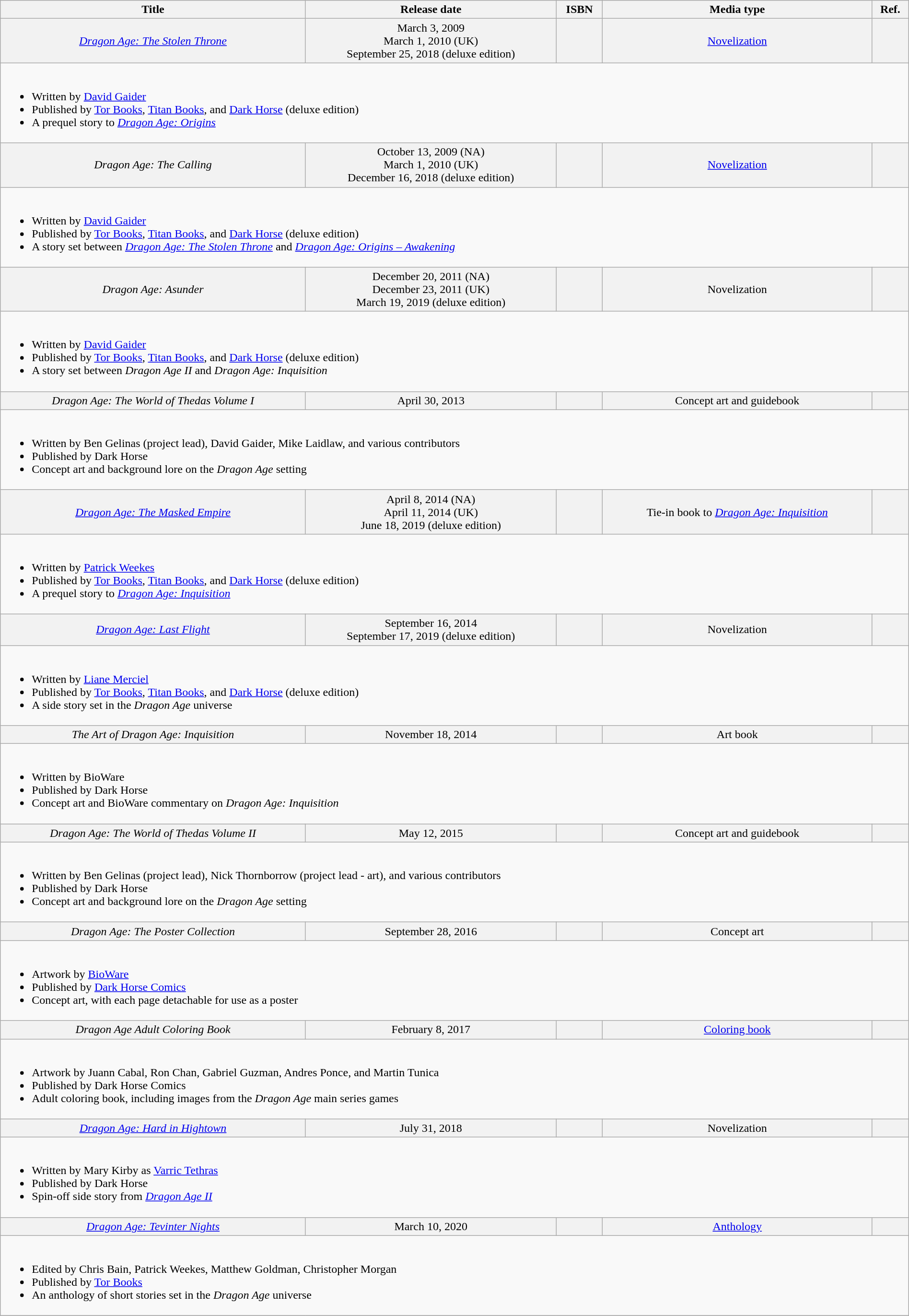<table class="wikitable" width="100%">
<tr style="text-align: center;">
<th scope="col">Title</th>
<th scope="col">Release date</th>
<th scope="col">ISBN</th>
<th scope="col">Media type</th>
<th scope="col">Ref.</th>
</tr>
<tr bgcolor="#F2F2F2" align="center">
<th scope="row" style="font-weight:normal;"><em><a href='#'>Dragon Age: The Stolen Throne</a></em></th>
<td>March 3, 2009 <br> March 1, 2010 (UK)<br> September 25, 2018 (deluxe edition)</td>
<td></td>
<td><a href='#'>Novelization</a></td>
<td></td>
</tr>
<tr>
<td colspan="5"><br><ul><li>Written by <a href='#'>David Gaider</a></li><li>Published by <a href='#'>Tor Books</a>, <a href='#'>Titan Books</a>, and <a href='#'>Dark Horse</a> (deluxe edition)</li><li>A prequel story to <em><a href='#'>Dragon Age: Origins</a></em></li></ul></td>
</tr>
<tr bgcolor="#F2F2F2" align="center">
<th scope="row" style="font-weight:normal;"><em>Dragon Age: The Calling</em></th>
<td>October 13, 2009 (NA) <br>March 1, 2010 (UK) <br>December 16, 2018 (deluxe edition)</td>
<td></td>
<td><a href='#'>Novelization</a></td>
<td></td>
</tr>
<tr>
<td colspan="5"><br><ul><li>Written by <a href='#'>David Gaider</a></li><li>Published by <a href='#'>Tor Books</a>, <a href='#'>Titan Books</a>, and <a href='#'>Dark Horse</a> (deluxe edition)</li><li>A story set between <em><a href='#'>Dragon Age: The Stolen Throne</a></em> and <em><a href='#'>Dragon Age: Origins – Awakening</a></em></li></ul></td>
</tr>
<tr bgcolor="#F2F2F2" align="center">
<th scope="row" style="font-weight:normal;"><em>Dragon Age: Asunder</em></th>
<td>December 20, 2011 (NA) <br> December 23, 2011 (UK) <br> March 19, 2019 (deluxe edition)</td>
<td></td>
<td>Novelization</td>
<td></td>
</tr>
<tr>
<td colspan="5"><br><ul><li>Written by <a href='#'>David Gaider</a></li><li>Published by <a href='#'>Tor Books</a>, <a href='#'>Titan Books</a>, and <a href='#'>Dark Horse</a> (deluxe edition)</li><li>A story set between <em>Dragon Age II</em> and <em>Dragon Age: Inquisition</em></li></ul></td>
</tr>
<tr bgcolor="#F2F2F2" align="center">
<th scope="row" style="font-weight:normal;"><em>Dragon Age: The World of Thedas Volume I</em></th>
<td>April 30, 2013</td>
<td></td>
<td>Concept art and guidebook</td>
<td></td>
</tr>
<tr>
<td colspan="5"><br><ul><li>Written by Ben Gelinas (project lead), David Gaider, Mike Laidlaw, and various contributors</li><li>Published by Dark Horse</li><li>Concept art and background lore on the <em>Dragon Age</em> setting</li></ul></td>
</tr>
<tr bgcolor="#F2F2F2" align="center">
<th scope="row" style="font-weight:normal;"><em><a href='#'>Dragon Age: The Masked Empire</a></em></th>
<td>April 8, 2014 (NA) <br> April 11, 2014 (UK) <br> June 18, 2019 (deluxe edition)</td>
<td></td>
<td>Tie-in book to <em><a href='#'>Dragon Age: Inquisition</a></em></td>
<td></td>
</tr>
<tr>
<td colspan="5"><br><ul><li>Written by <a href='#'>Patrick Weekes</a></li><li>Published by <a href='#'>Tor Books</a>, <a href='#'>Titan Books</a>, and <a href='#'>Dark Horse</a> (deluxe edition)</li><li>A prequel story to <em><a href='#'>Dragon Age: Inquisition</a></em></li></ul></td>
</tr>
<tr bgcolor="#F2F2F2" align="center">
<th scope="row" style="font-weight:normal;"><em><a href='#'>Dragon Age: Last Flight</a></em></th>
<td>September 16, 2014 <br>September 17, 2019 (deluxe edition)</td>
<td></td>
<td>Novelization</td>
<td></td>
</tr>
<tr>
<td colspan="5"><br><ul><li>Written by <a href='#'>Liane Merciel</a></li><li>Published by <a href='#'>Tor Books</a>, <a href='#'>Titan Books</a>, and <a href='#'>Dark Horse</a> (deluxe edition)</li><li>A side story set in the <em>Dragon Age</em> universe</li></ul></td>
</tr>
<tr bgcolor="#F2F2F2" align="center">
<th scope="row" style="font-weight:normal;"><em>The Art of Dragon Age: Inquisition</em></th>
<td>November 18, 2014</td>
<td></td>
<td>Art book</td>
<td></td>
</tr>
<tr>
<td colspan="5"><br><ul><li>Written by BioWare</li><li>Published by Dark Horse</li><li>Concept art and BioWare commentary on <em>Dragon Age: Inquisition</em></li></ul></td>
</tr>
<tr bgcolor="#F2F2F2" align="center">
<th scope="row" style="font-weight:normal;"><em>Dragon Age: The World of Thedas Volume II</em></th>
<td>May 12, 2015</td>
<td></td>
<td>Concept art and guidebook</td>
<td></td>
</tr>
<tr>
<td colspan="5"><br><ul><li>Written by Ben Gelinas (project lead), Nick Thornborrow (project lead - art), and various contributors</li><li>Published by Dark Horse</li><li>Concept art and background lore on the <em>Dragon Age</em> setting</li></ul></td>
</tr>
<tr bgcolor="#F2F2F2" align="center">
<th scope="row" style="font-weight:normal;"><em>Dragon Age: The Poster Collection</em></th>
<td>September 28, 2016</td>
<td></td>
<td>Concept art</td>
<td></td>
</tr>
<tr>
<td colspan="5"><br><ul><li>Artwork by <a href='#'>BioWare</a></li><li>Published by <a href='#'>Dark Horse Comics</a></li><li>Concept art, with each page detachable for use as a poster</li></ul></td>
</tr>
<tr bgcolor="#F2F2F2" align="center">
<th scope="row" style="font-weight:normal;"><em>Dragon Age Adult Coloring Book</em></th>
<td>February 8, 2017</td>
<td></td>
<td><a href='#'>Coloring book</a></td>
<td></td>
</tr>
<tr>
<td colspan="5"><br><ul><li>Artwork by Juann Cabal, Ron Chan, Gabriel Guzman, Andres Ponce, and Martin Tunica</li><li>Published by Dark Horse Comics</li><li>Adult coloring book, including images from the <em>Dragon Age</em> main series games</li></ul></td>
</tr>
<tr bgcolor="#F2F2F2" align="center">
<th scope="row" style="font-weight:normal;"><em><a href='#'>Dragon Age: Hard in Hightown</a></em></th>
<td>July 31, 2018</td>
<td></td>
<td>Novelization</td>
<td></td>
</tr>
<tr>
<td colspan="5"><br><ul><li>Written by Mary Kirby as <a href='#'>Varric Tethras</a></li><li>Published by Dark Horse</li><li>Spin-off side story from <em><a href='#'>Dragon Age II</a></em></li></ul></td>
</tr>
<tr bgcolor="#F2F2F2" align="center">
<th scope="row" style="font-weight:normal;"><em><a href='#'>Dragon Age: Tevinter Nights</a></em></th>
<td>March 10, 2020</td>
<td></td>
<td><a href='#'>Anthology</a></td>
<td></td>
</tr>
<tr>
<td colspan="5"><br><ul><li>Edited by Chris Bain, Patrick Weekes, Matthew Goldman, Christopher Morgan</li><li>Published by <a href='#'>Tor Books</a></li><li>An anthology of short stories set in the <em>Dragon Age</em> universe</li></ul></td>
</tr>
<tr bgcolor="#F2F2F2" align="center">
</tr>
</table>
